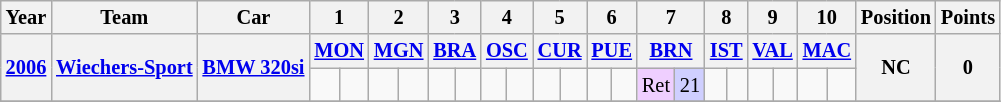<table class="wikitable" style="text-align:center; font-size:85%">
<tr>
<th>Year</th>
<th>Team</th>
<th>Car</th>
<th colspan=2>1</th>
<th colspan=2>2</th>
<th colspan=2>3</th>
<th colspan=2>4</th>
<th colspan=2>5</th>
<th colspan=2>6</th>
<th colspan=2>7</th>
<th colspan=2>8</th>
<th colspan=2>9</th>
<th colspan=2>10</th>
<th>Position</th>
<th>Points</th>
</tr>
<tr>
<th rowspan=2><a href='#'>2006</a></th>
<th rowspan=2><a href='#'>Wiechers-Sport</a></th>
<th rowspan=2><a href='#'>BMW 320si</a></th>
<th colspan=2><a href='#'>MON</a> </th>
<th colspan=2><a href='#'>MGN</a> </th>
<th colspan=2><a href='#'>BRA</a> </th>
<th colspan=2><a href='#'>OSC</a> </th>
<th colspan=2><a href='#'>CUR</a> </th>
<th colspan=2><a href='#'>PUE</a> </th>
<th colspan=2><a href='#'>BRN</a> </th>
<th colspan=2><a href='#'>IST</a> </th>
<th colspan=2><a href='#'>VAL</a> </th>
<th colspan=2><a href='#'>MAC</a> </th>
<th rowspan=2>NC</th>
<th rowspan=2>0</th>
</tr>
<tr>
<td></td>
<td></td>
<td></td>
<td></td>
<td></td>
<td></td>
<td></td>
<td></td>
<td></td>
<td></td>
<td></td>
<td></td>
<td style="background:#efcfff;">Ret</td>
<td style="background:#cfcfff;">21</td>
<td></td>
<td></td>
<td></td>
<td></td>
<td></td>
<td></td>
</tr>
<tr>
</tr>
</table>
